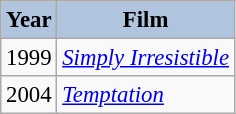<table class="wikitable" style="font-size:95%;">
<tr>
<th style="background:#B0C4DE;">Year</th>
<th style="background:#B0C4DE;">Film</th>
</tr>
<tr>
<td>1999</td>
<td><em><a href='#'>Simply Irresistible</a></em></td>
</tr>
<tr>
<td>2004</td>
<td><em><a href='#'>Temptation</a></em></td>
</tr>
</table>
